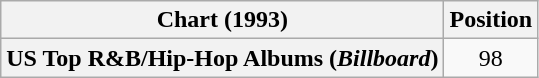<table class="wikitable plainrowheaders" style="text-align:center">
<tr>
<th scope="col">Chart (1993)</th>
<th scope="col">Position</th>
</tr>
<tr>
<th scope="row">US Top R&B/Hip-Hop Albums (<em>Billboard</em>)</th>
<td>98</td>
</tr>
</table>
